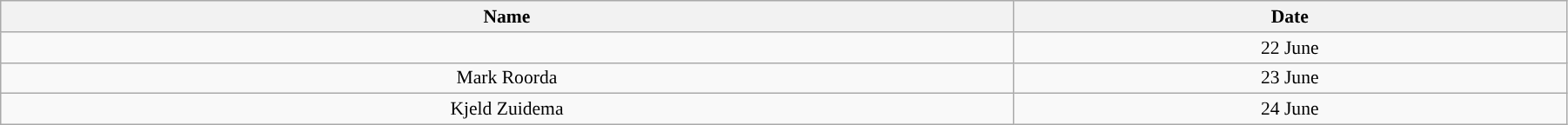<table class="wikitable sortable" style="text-align:center;font-size:90%;width:95%">
<tr>
<th>Name</th>
<th>Date</th>
</tr>
<tr>
<td></td>
<td>22 June</td>
</tr>
<tr>
<td>Mark Roorda</td>
<td>23 June</td>
</tr>
<tr>
<td>Kjeld Zuidema</td>
<td>24 June</td>
</tr>
</table>
